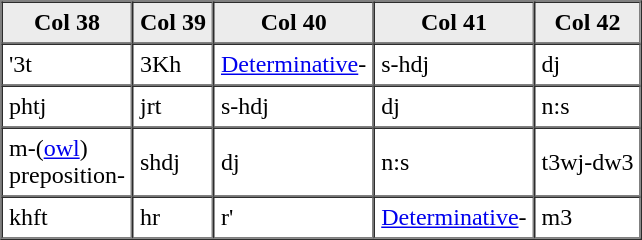<table cellspacing=0 cellpadding=4 border=1>
<tr bgcolor="#ececec" style="text-align:center;">
<th>Col 38</th>
<th>Col 39</th>
<th>Col 40</th>
<th>Col 41</th>
<th>Col 42</th>
</tr>
<tr>
<td>'3t</td>
<td>3Kh</td>
<td><a href='#'>Determinative</a>-</td>
<td>s-hdj</td>
<td>dj</td>
</tr>
<tr>
<td>phtj</td>
<td>jrt</td>
<td>s-hdj</td>
<td>dj</td>
<td>n:s</td>
</tr>
<tr>
<td>m-(<a href='#'>owl</a>)<br>preposition-</td>
<td>shdj</td>
<td>dj</td>
<td>n:s</td>
<td>t3wj-dw3</td>
</tr>
<tr>
<td>khft</td>
<td>hr</td>
<td>r'</td>
<td><a href='#'>Determinative</a>-</td>
<td>m3</td>
</tr>
<tr>
</tr>
</table>
